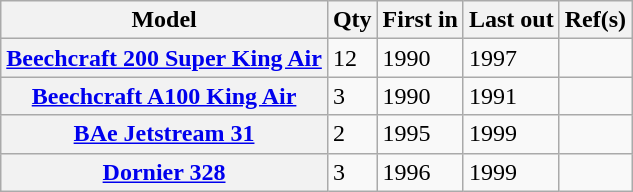<table class="wikitable plainrowheaders sortable">
<tr>
<th scope=col>Model</th>
<th scope=col>Qty</th>
<th scope=col>First in</th>
<th scope=col>Last out</th>
<th scope=col class=unsortable>Ref(s)</th>
</tr>
<tr>
<th scope=row><a href='#'>Beechcraft 200 Super King Air</a></th>
<td>12</td>
<td>1990</td>
<td>1997</td>
<td align=center></td>
</tr>
<tr>
<th scope=row><a href='#'>Beechcraft A100 King Air</a></th>
<td>3</td>
<td>1990</td>
<td>1991</td>
<td align=center></td>
</tr>
<tr>
<th scope=row><a href='#'>BAe Jetstream 31</a></th>
<td>2</td>
<td>1995</td>
<td>1999</td>
<td align=center></td>
</tr>
<tr>
<th scope=row><a href='#'>Dornier 328</a></th>
<td>3</td>
<td>1996</td>
<td>1999</td>
<td align=center></td>
</tr>
</table>
